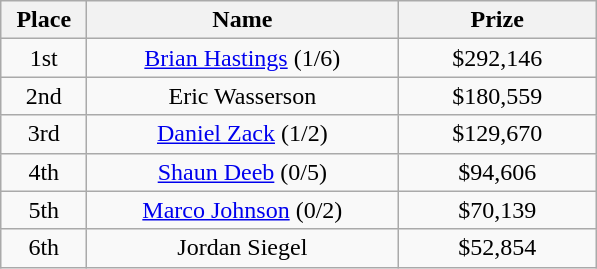<table class="wikitable">
<tr>
<th width="50">Place</th>
<th width="200">Name</th>
<th width="125">Prize</th>
</tr>
<tr>
<td align = "center">1st</td>
<td align = "center"> <a href='#'>Brian Hastings</a> (1/6)</td>
<td align = "center">$292,146</td>
</tr>
<tr>
<td align = "center">2nd</td>
<td align = "center"> Eric Wasserson</td>
<td align = "center">$180,559</td>
</tr>
<tr>
<td align = "center">3rd</td>
<td align = "center"> <a href='#'>Daniel Zack</a> (1/2)</td>
<td align = "center">$129,670</td>
</tr>
<tr>
<td align = "center">4th</td>
<td align = "center"> <a href='#'>Shaun Deeb</a> (0/5)</td>
<td align = "center">$94,606</td>
</tr>
<tr>
<td align = "center">5th</td>
<td align = "center"> <a href='#'>Marco Johnson</a> (0/2)</td>
<td align = "center">$70,139</td>
</tr>
<tr>
<td align = "center">6th</td>
<td align = "center"> Jordan Siegel</td>
<td align = "center">$52,854</td>
</tr>
</table>
